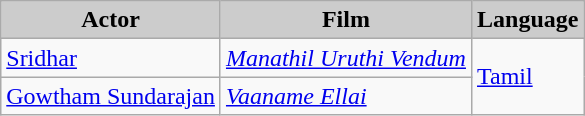<table class="wikitable">
<tr>
<th style="background:#ccc;">Actor</th>
<th style="background:#ccc;">Film</th>
<th style="background:#ccc;">Language</th>
</tr>
<tr>
<td><a href='#'>Sridhar</a></td>
<td><em><a href='#'>Manathil Uruthi Vendum</a></em></td>
<td rowspan=2><a href='#'>Tamil</a></td>
</tr>
<tr>
<td><a href='#'>Gowtham Sundarajan</a></td>
<td><em><a href='#'>Vaaname Ellai</a></em></td>
</tr>
</table>
